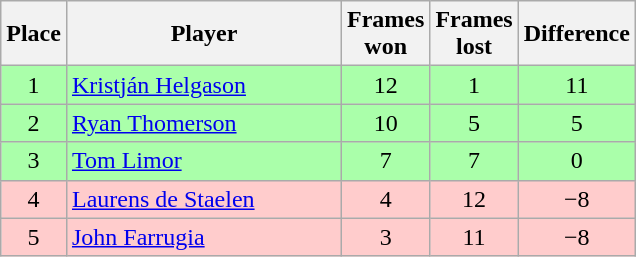<table class="wikitable sortable" style="text-align: center;">
<tr>
<th width=20>Place</th>
<th width=176>Player</th>
<th width=20>Frames won</th>
<th width=20>Frames lost</th>
<th width=20>Difference</th>
</tr>
<tr style="background:#aaffaa;">
<td>1</td>
<td style="text-align:left;"> <a href='#'>Kristján Helgason</a></td>
<td>12</td>
<td>1</td>
<td>11</td>
</tr>
<tr style="background:#aaffaa;">
<td>2</td>
<td style="text-align:left;"> <a href='#'>Ryan Thomerson</a></td>
<td>10</td>
<td>5</td>
<td>5</td>
</tr>
<tr style="background:#aaffaa;">
<td>3</td>
<td style="text-align:left;"> <a href='#'>Tom Limor</a></td>
<td>7</td>
<td>7</td>
<td>0</td>
</tr>
<tr style="background:#fcc;">
<td>4</td>
<td style="text-align:left;"> <a href='#'>Laurens de Staelen</a></td>
<td>4</td>
<td>12</td>
<td>−8</td>
</tr>
<tr style="background:#fcc;">
<td>5</td>
<td style="text-align:left;"> <a href='#'>John Farrugia</a></td>
<td>3</td>
<td>11</td>
<td>−8</td>
</tr>
</table>
